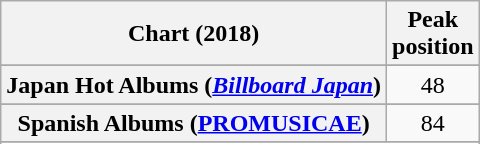<table class="wikitable sortable plainrowheaders" style="text-align:center">
<tr>
<th scope="col">Chart (2018)</th>
<th scope="col">Peak<br> position</th>
</tr>
<tr>
</tr>
<tr>
</tr>
<tr>
</tr>
<tr>
</tr>
<tr>
</tr>
<tr>
</tr>
<tr>
</tr>
<tr>
</tr>
<tr>
<th scope="row">Japan Hot Albums (<em><a href='#'>Billboard Japan</a></em>)</th>
<td>48</td>
</tr>
<tr>
</tr>
<tr>
<th scope="row">Spanish Albums (<a href='#'>PROMUSICAE</a>)</th>
<td>84</td>
</tr>
<tr>
</tr>
<tr>
</tr>
<tr>
</tr>
<tr>
</tr>
</table>
